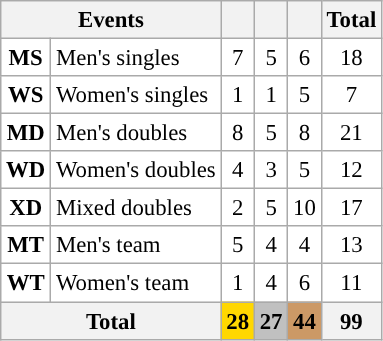<table class="wikitable sortable" style="text-align:center; font-size:95%; background:white">
<tr>
<th colspan="2">Events</th>
<th></th>
<th></th>
<th></th>
<th>Total</th>
</tr>
<tr>
<td><strong>MS</strong></td>
<td align="left">Men's singles</td>
<td>7</td>
<td>5</td>
<td>6</td>
<td>18</td>
</tr>
<tr>
<td><strong>WS</strong></td>
<td align="left">Women's singles</td>
<td>1</td>
<td>1</td>
<td>5</td>
<td>7</td>
</tr>
<tr>
<td><strong>MD</strong></td>
<td align="left">Men's doubles</td>
<td>8</td>
<td>5</td>
<td>8</td>
<td>21</td>
</tr>
<tr>
<td><strong>WD</strong></td>
<td align="left">Women's doubles</td>
<td>4</td>
<td>3</td>
<td>5</td>
<td>12</td>
</tr>
<tr>
<td><strong>XD</strong></td>
<td align="left">Mixed doubles</td>
<td>2</td>
<td>5</td>
<td>10</td>
<td>17</td>
</tr>
<tr>
<td><strong>MT</strong></td>
<td align="left">Men's team</td>
<td>5</td>
<td>4</td>
<td>4</td>
<td>13</td>
</tr>
<tr>
<td><strong>WT</strong></td>
<td align="left">Women's team</td>
<td>1</td>
<td>4</td>
<td>6</td>
<td>11</td>
</tr>
<tr>
<th colspan=2>Total</th>
<th style="background:gold">28</th>
<th style="background:silver">27</th>
<th style="background:#CC9966">44</th>
<th>99</th>
</tr>
</table>
